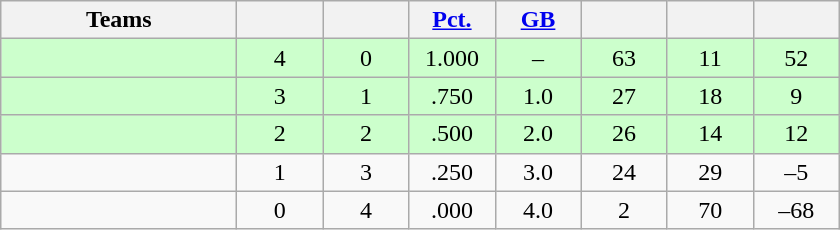<table class="wikitable" style="text-align:center;">
<tr>
<th width="150px">Teams</th>
<th width="50px"></th>
<th width="50px"></th>
<th width="50px"><a href='#'>Pct.</a></th>
<th width="50px"><a href='#'>GB</a></th>
<th width="50px"></th>
<th width="50px"></th>
<th width="50px"></th>
</tr>
<tr style="background-color:#ccffcc">
<td align="left"></td>
<td>4</td>
<td>0</td>
<td>1.000</td>
<td>–</td>
<td>63</td>
<td>11</td>
<td>52</td>
</tr>
<tr style="background-color:#ccffcc">
<td align="left"></td>
<td>3</td>
<td>1</td>
<td>.750</td>
<td>1.0</td>
<td>27</td>
<td>18</td>
<td>9</td>
</tr>
<tr style="background-color:#ccffcc">
<td align="left"></td>
<td>2</td>
<td>2</td>
<td>.500</td>
<td>2.0</td>
<td>26</td>
<td>14</td>
<td>12</td>
</tr>
<tr style="background-color:">
<td align="left"></td>
<td>1</td>
<td>3</td>
<td>.250</td>
<td>3.0</td>
<td>24</td>
<td>29</td>
<td>–5</td>
</tr>
<tr style="background-color:">
<td align="left"></td>
<td>0</td>
<td>4</td>
<td>.000</td>
<td>4.0</td>
<td>2</td>
<td>70</td>
<td>–68</td>
</tr>
</table>
